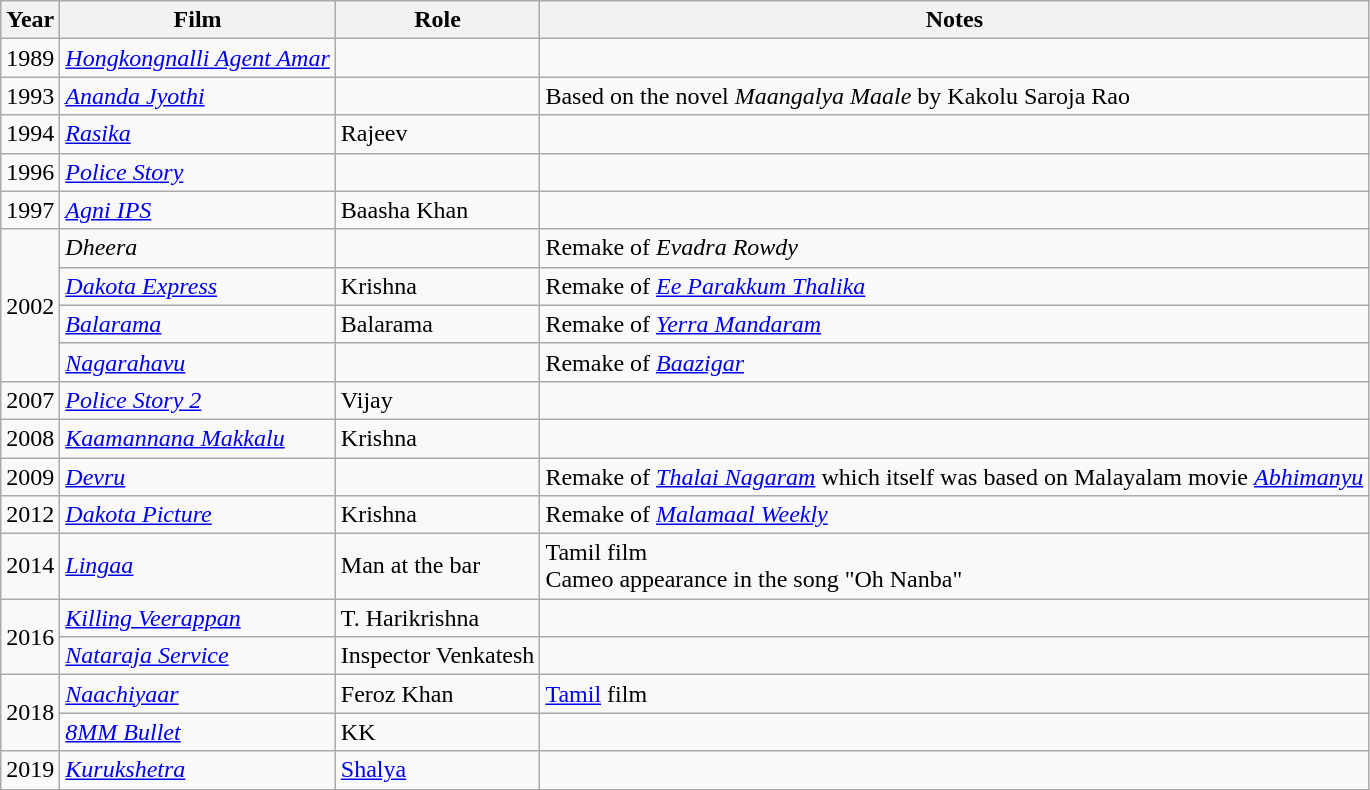<table class="wikitable sortable">
<tr>
<th>Year</th>
<th>Film</th>
<th>Role</th>
<th>Notes</th>
</tr>
<tr>
<td>1989</td>
<td><em><a href='#'>Hongkongnalli Agent Amar</a></em></td>
<td></td>
<td></td>
</tr>
<tr>
<td>1993</td>
<td><em><a href='#'>Ananda Jyothi</a></em></td>
<td></td>
<td>Based on the novel <em>Maangalya Maale</em> by Kakolu Saroja Rao</td>
</tr>
<tr>
<td>1994</td>
<td><em><a href='#'>Rasika</a></em></td>
<td>Rajeev</td>
<td></td>
</tr>
<tr>
<td>1996</td>
<td><em><a href='#'>Police Story</a></em></td>
<td></td>
<td></td>
</tr>
<tr>
<td>1997</td>
<td><em><a href='#'>Agni IPS</a></em></td>
<td>Baasha Khan</td>
<td></td>
</tr>
<tr>
<td rowspan="4">2002</td>
<td><em>Dheera</em></td>
<td></td>
<td>Remake of <em>Evadra Rowdy</em></td>
</tr>
<tr>
<td><em><a href='#'>Dakota Express</a></em></td>
<td>Krishna</td>
<td>Remake of <em><a href='#'>Ee Parakkum Thalika</a></em></td>
</tr>
<tr>
<td><em><a href='#'>Balarama</a></em></td>
<td>Balarama</td>
<td>Remake of <em><a href='#'>Yerra Mandaram</a></em></td>
</tr>
<tr>
<td><em><a href='#'>Nagarahavu</a></em></td>
<td></td>
<td>Remake of <em><a href='#'>Baazigar</a></em></td>
</tr>
<tr>
<td>2007</td>
<td><em><a href='#'>Police Story 2</a></em></td>
<td>Vijay</td>
<td></td>
</tr>
<tr>
<td>2008</td>
<td><em><a href='#'>Kaamannana Makkalu</a></em></td>
<td>Krishna</td>
<td></td>
</tr>
<tr>
<td>2009</td>
<td><em><a href='#'>Devru</a></em></td>
<td></td>
<td>Remake of <em><a href='#'>Thalai Nagaram</a></em> which itself was based on Malayalam movie <em><a href='#'>Abhimanyu</a></em></td>
</tr>
<tr>
<td>2012</td>
<td><em><a href='#'>Dakota Picture</a></em></td>
<td>Krishna</td>
<td>Remake of <em><a href='#'>Malamaal Weekly</a></em></td>
</tr>
<tr>
<td>2014</td>
<td><em><a href='#'>Lingaa</a></em></td>
<td>Man at the bar</td>
<td>Tamil film<br>Cameo appearance in the song "Oh Nanba"</td>
</tr>
<tr>
<td rowspan="2">2016</td>
<td><em><a href='#'>Killing Veerappan</a></em></td>
<td>T. Harikrishna</td>
<td></td>
</tr>
<tr>
<td><em><a href='#'>Nataraja Service</a></em></td>
<td>Inspector Venkatesh</td>
<td></td>
</tr>
<tr>
<td rowspan="2">2018</td>
<td><em><a href='#'>Naachiyaar</a></em></td>
<td>Feroz Khan</td>
<td><a href='#'>Tamil</a> film</td>
</tr>
<tr>
<td><em><a href='#'>8MM Bullet</a></em></td>
<td>KK</td>
<td></td>
</tr>
<tr>
<td>2019</td>
<td><em><a href='#'>Kurukshetra</a></em></td>
<td><a href='#'>Shalya</a></td>
<td></td>
</tr>
<tr>
</tr>
</table>
